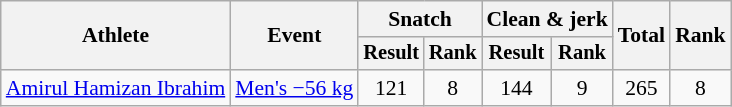<table class="wikitable" style="font-size:90%">
<tr>
<th rowspan="2">Athlete</th>
<th rowspan="2">Event</th>
<th colspan="2">Snatch</th>
<th colspan="2">Clean & jerk</th>
<th rowspan="2">Total</th>
<th rowspan="2">Rank</th>
</tr>
<tr style="font-size:95%">
<th>Result</th>
<th>Rank</th>
<th>Result</th>
<th>Rank</th>
</tr>
<tr align=center>
<td align=left><a href='#'>Amirul Hamizan Ibrahim</a></td>
<td align=left><a href='#'>Men's −56 kg</a></td>
<td>121</td>
<td>8</td>
<td>144</td>
<td>9</td>
<td>265</td>
<td>8</td>
</tr>
</table>
